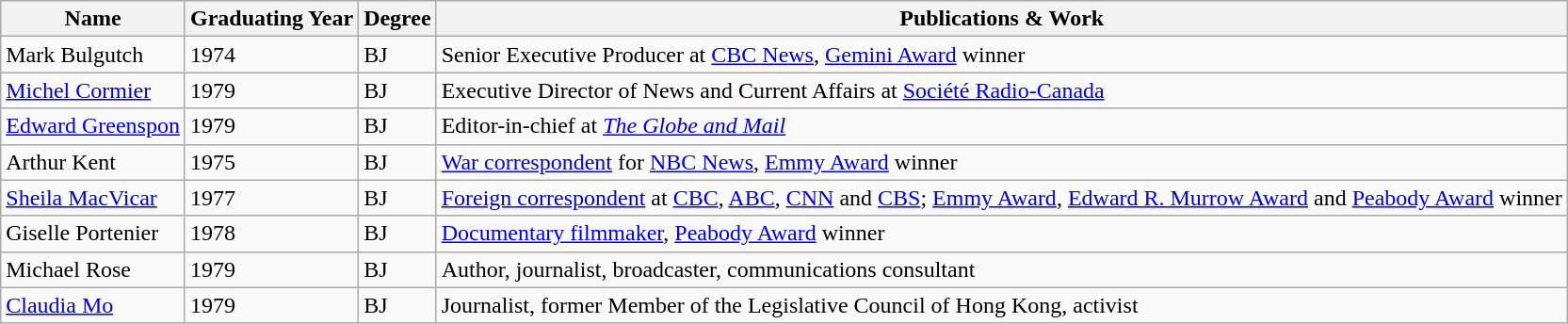<table class="wikitable">
<tr>
<th>Name</th>
<th>Graduating Year</th>
<th>Degree</th>
<th>Publications & Work</th>
</tr>
<tr>
<td>Mark Bulgutch</td>
<td>1974</td>
<td>BJ</td>
<td>Senior Executive Producer at <a href='#'>CBC News</a>, <a href='#'>Gemini Award</a> winner</td>
</tr>
<tr>
<td><a href='#'>Michel Cormier</a></td>
<td>1979</td>
<td>BJ</td>
<td>Executive Director of News and Current Affairs at <a href='#'>Société Radio-Canada</a></td>
</tr>
<tr>
<td><a href='#'>Edward Greenspon</a></td>
<td>1979</td>
<td>BJ</td>
<td>Editor-in-chief at <em><a href='#'>The Globe and Mail</a></em></td>
</tr>
<tr>
<td>Arthur Kent</td>
<td>1975</td>
<td>BJ</td>
<td><a href='#'>War correspondent</a> for <a href='#'>NBC News</a>, <a href='#'>Emmy Award</a> winner</td>
</tr>
<tr>
<td><a href='#'>Sheila MacVicar</a></td>
<td>1977</td>
<td>BJ</td>
<td><a href='#'>Foreign correspondent</a> at <a href='#'>CBC</a>, <a href='#'>ABC</a>, <a href='#'>CNN</a> and <a href='#'>CBS</a>; <a href='#'>Emmy Award</a>, <a href='#'>Edward R. Murrow Award</a> and <a href='#'>Peabody Award</a> winner</td>
</tr>
<tr>
<td>Giselle Portenier</td>
<td>1978</td>
<td>BJ</td>
<td><a href='#'>Documentary filmmaker</a>, <a href='#'>Peabody Award</a> winner</td>
</tr>
<tr>
<td>Michael Rose</td>
<td>1979</td>
<td>BJ</td>
<td>Author, journalist, broadcaster, communications consultant</td>
</tr>
<tr>
<td><a href='#'>Claudia Mo</a></td>
<td>1979</td>
<td>BJ</td>
<td>Journalist, former Member of the Legislative Council of Hong Kong, activist</td>
</tr>
</table>
